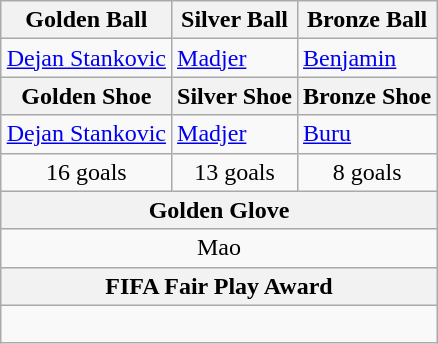<table class="wikitable" style="margin:auto">
<tr>
<th>Golden Ball</th>
<th>Silver Ball</th>
<th>Bronze Ball</th>
</tr>
<tr>
<td> <a href='#'>Dejan Stankovic</a></td>
<td> <a href='#'>Madjer</a></td>
<td> <a href='#'>Benjamin</a></td>
</tr>
<tr>
<th>Golden Shoe</th>
<th>Silver Shoe</th>
<th>Bronze Shoe</th>
</tr>
<tr>
<td> <a href='#'>Dejan Stankovic</a></td>
<td> <a href='#'>Madjer</a></td>
<td> <a href='#'>Buru</a></td>
</tr>
<tr align="center">
<td>16 goals</td>
<td>13 goals</td>
<td>8 goals</td>
</tr>
<tr>
<th colspan="3">Golden Glove</th>
</tr>
<tr>
<td colspan="3" align="center"> Mao</td>
</tr>
<tr>
<th colspan="3">FIFA Fair Play Award</th>
</tr>
<tr>
<td colspan="3" align="center"><br></td>
</tr>
</table>
